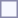<table style="border:1px solid #8888aa; background-color:#f7f8ff; padding:5px; font-size:95%; margin: 0px 12px 12px 0px">
</table>
